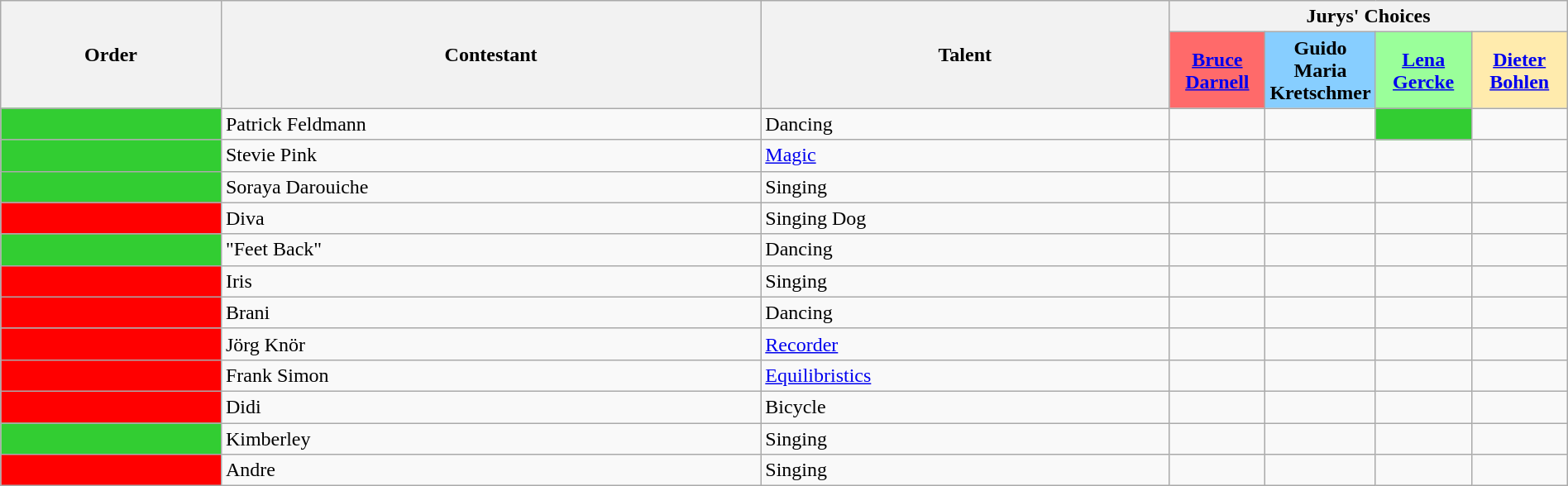<table class="wikitable" style="width:100%;">
<tr>
<th rowspan="2">Order</th>
<th rowspan="2">Contestant</th>
<th rowspan="2">Talent</th>
<th colspan="4">Jurys' Choices</th>
</tr>
<tr>
<th style="background-color:#FF6A6A" width="70"><a href='#'>Bruce Darnell</a></th>
<th style="background-color:#87CEFF" width="70">Guido Maria Kretschmer</th>
<th style="background-color:#9AFF9A" width="70"><a href='#'>Lena Gercke</a></th>
<th style="background-color:#FFEBAD" width="70"><a href='#'>Dieter Bohlen</a></th>
</tr>
<tr>
<td bgcolor=limegreen></td>
<td>Patrick Feldmann</td>
<td>Dancing</td>
<td style=";text-align:center;"></td>
<td style=";text-align:center;"></td>
<td bgcolor=limegreen></td>
<td style=";text-align:center;"></td>
</tr>
<tr>
<td bgcolor=limegreen></td>
<td>Stevie Pink</td>
<td><a href='#'>Magic</a></td>
<td style=";text-align:center;"></td>
<td style=";text-align:center;"></td>
<td style=";text-align:center;"></td>
<td style=";text-align:center;"></td>
</tr>
<tr>
<td bgcolor=limegreen></td>
<td>Soraya Darouiche</td>
<td>Singing</td>
<td style=";text-align:center;"></td>
<td style=";text-align:center;"></td>
<td style=";text-align:center;"></td>
<td style=";text-align:center;"></td>
</tr>
<tr>
<td bgcolor=red></td>
<td>Diva</td>
<td>Singing Dog</td>
<td style=";text-align:center;"></td>
<td style=";text-align:center;"></td>
<td style=";text-align:center;"></td>
<td style=";text-align:center;"></td>
</tr>
<tr>
<td bgcolor=limegreen></td>
<td>"Feet Back"</td>
<td>Dancing</td>
<td style=";text-align:center;"></td>
<td style=";text-align:center;"></td>
<td style=";text-align:center;"></td>
<td style=";text-align:center;"></td>
</tr>
<tr>
<td bgcolor=red></td>
<td>Iris</td>
<td>Singing</td>
<td style=";text-align:center;"></td>
<td style=";text-align:center;"></td>
<td style=";text-align:center;"></td>
<td style=";text-align:center;"></td>
</tr>
<tr>
<td bgcolor=red></td>
<td>Brani</td>
<td>Dancing</td>
<td style=";text-align:center;"></td>
<td style=";text-align:center;"></td>
<td style=";text-align:center;"></td>
<td style=";text-align:center;"></td>
</tr>
<tr>
<td bgcolor=red></td>
<td>Jörg Knör</td>
<td><a href='#'>Recorder</a></td>
<td style=";text-align:center;"></td>
<td style=";text-align:center;"></td>
<td style=";text-align:center;"></td>
<td style=";text-align:center;"></td>
</tr>
<tr>
<td bgcolor=red></td>
<td>Frank Simon</td>
<td><a href='#'>Equilibristics</a></td>
<td style=";text-align:center;"></td>
<td style=";text-align:center;"></td>
<td style=";text-align:center;"></td>
<td style=";text-align:center;"></td>
</tr>
<tr>
<td bgcolor=red></td>
<td>Didi</td>
<td>Bicycle</td>
<td style=";text-align:center;"></td>
<td style=";text-align:center;"></td>
<td style=";text-align:center;"></td>
<td style=";text-align:center;"></td>
</tr>
<tr>
<td bgcolor=limegreen></td>
<td>Kimberley</td>
<td>Singing</td>
<td style=";text-align:center;"></td>
<td style=";text-align:center;"></td>
<td style=";text-align:center;"></td>
<td style=";text-align:center;"></td>
</tr>
<tr>
<td bgcolor=red></td>
<td>Andre</td>
<td>Singing</td>
<td style=";text-align:center;"></td>
<td style=";text-align:center;"></td>
<td style=";text-align:center;"></td>
<td style=";text-align:center;"></td>
</tr>
</table>
